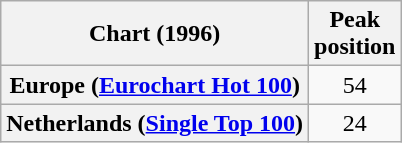<table class="wikitable plainrowheaders" style="text-align:center">
<tr>
<th>Chart (1996)</th>
<th>Peak<br>position</th>
</tr>
<tr>
<th scope="row">Europe (<a href='#'>Eurochart Hot 100</a>)</th>
<td>54</td>
</tr>
<tr>
<th scope="row">Netherlands (<a href='#'>Single Top 100</a>)</th>
<td>24</td>
</tr>
</table>
